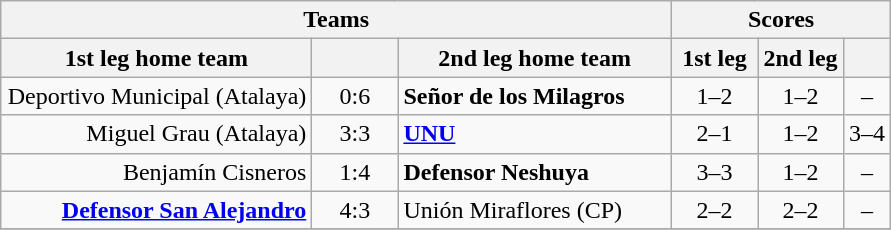<table class="wikitable" style="text-align: center;">
<tr>
<th colspan=3>Teams</th>
<th colspan=3>Scores</th>
</tr>
<tr>
<th width="200">1st leg home team</th>
<th width="50"></th>
<th width="175">2nd leg home team</th>
<th width="50">1st leg</th>
<th width="50">2nd leg</th>
<th></th>
</tr>
<tr>
<td align=right>Deportivo Municipal (Atalaya)</td>
<td>0:6</td>
<td align=left><strong>Señor de los Milagros</strong></td>
<td>1–2</td>
<td>1–2</td>
<td>–</td>
</tr>
<tr>
<td align=right>Miguel Grau (Atalaya)</td>
<td>3:3</td>
<td align=left><strong><a href='#'>UNU</a></strong></td>
<td>2–1</td>
<td>1–2</td>
<td>3–4</td>
</tr>
<tr>
<td align=right>Benjamín Cisneros</td>
<td>1:4</td>
<td align=left><strong>Defensor Neshuya</strong></td>
<td>3–3</td>
<td>1–2</td>
<td>–</td>
</tr>
<tr>
<td align=right><strong><a href='#'>Defensor San Alejandro</a></strong></td>
<td>4:3</td>
<td align=left>Unión Miraflores (CP)</td>
<td>2–2</td>
<td>2–2</td>
<td>–</td>
</tr>
<tr>
</tr>
</table>
